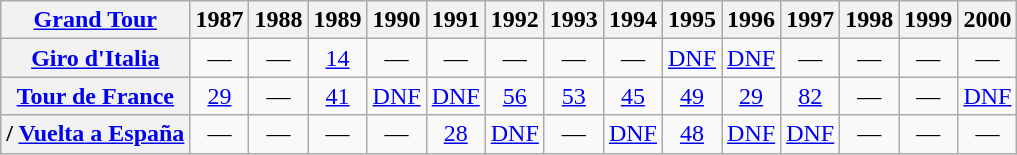<table class="wikitable plainrowheaders">
<tr>
<th scope="col"><a href='#'>Grand Tour</a></th>
<th scope="col">1987</th>
<th scope="col">1988</th>
<th scope="col">1989</th>
<th scope="col">1990</th>
<th scope="col">1991</th>
<th scope="col">1992</th>
<th scope="col">1993</th>
<th scope="col">1994</th>
<th scope="col">1995</th>
<th scope="col">1996</th>
<th scope="col">1997</th>
<th scope="col">1998</th>
<th scope="col">1999</th>
<th scope="col">2000</th>
</tr>
<tr style="text-align:center;">
<th scope="row"> <a href='#'>Giro d'Italia</a></th>
<td>—</td>
<td>—</td>
<td style="text-align:center;"><a href='#'>14</a></td>
<td>—</td>
<td>—</td>
<td>—</td>
<td>—</td>
<td>—</td>
<td style="text-align:center;"><a href='#'>DNF</a></td>
<td style="text-align:center;"><a href='#'>DNF</a></td>
<td>—</td>
<td>—</td>
<td>—</td>
<td>—</td>
</tr>
<tr style="text-align:center;">
<th scope="row"> <a href='#'>Tour de France</a></th>
<td style="text-align:center;"><a href='#'>29</a></td>
<td>—</td>
<td style="text-align:center;"><a href='#'>41</a></td>
<td style="text-align:center;"><a href='#'>DNF</a></td>
<td style="text-align:center;"><a href='#'>DNF</a></td>
<td style="text-align:center;"><a href='#'>56</a></td>
<td style="text-align:center;"><a href='#'>53</a></td>
<td style="text-align:center;"><a href='#'>45</a></td>
<td style="text-align:center;"><a href='#'>49</a></td>
<td style="text-align:center;"><a href='#'>29</a></td>
<td style="text-align:center;"><a href='#'>82</a></td>
<td>—</td>
<td>—</td>
<td style="text-align:center;"><a href='#'>DNF</a></td>
</tr>
<tr style="text-align:center;">
<th scope="row">/ <a href='#'>Vuelta a España</a></th>
<td>—</td>
<td>—</td>
<td>—</td>
<td>—</td>
<td style="text-align:center;"><a href='#'>28</a></td>
<td style="text-align:center;"><a href='#'>DNF</a></td>
<td>—</td>
<td style="text-align:center;"><a href='#'>DNF</a></td>
<td style="text-align:center;"><a href='#'>48</a></td>
<td style="text-align:center;"><a href='#'>DNF</a></td>
<td style="text-align:center;"><a href='#'>DNF</a></td>
<td>—</td>
<td>—</td>
<td>—</td>
</tr>
</table>
